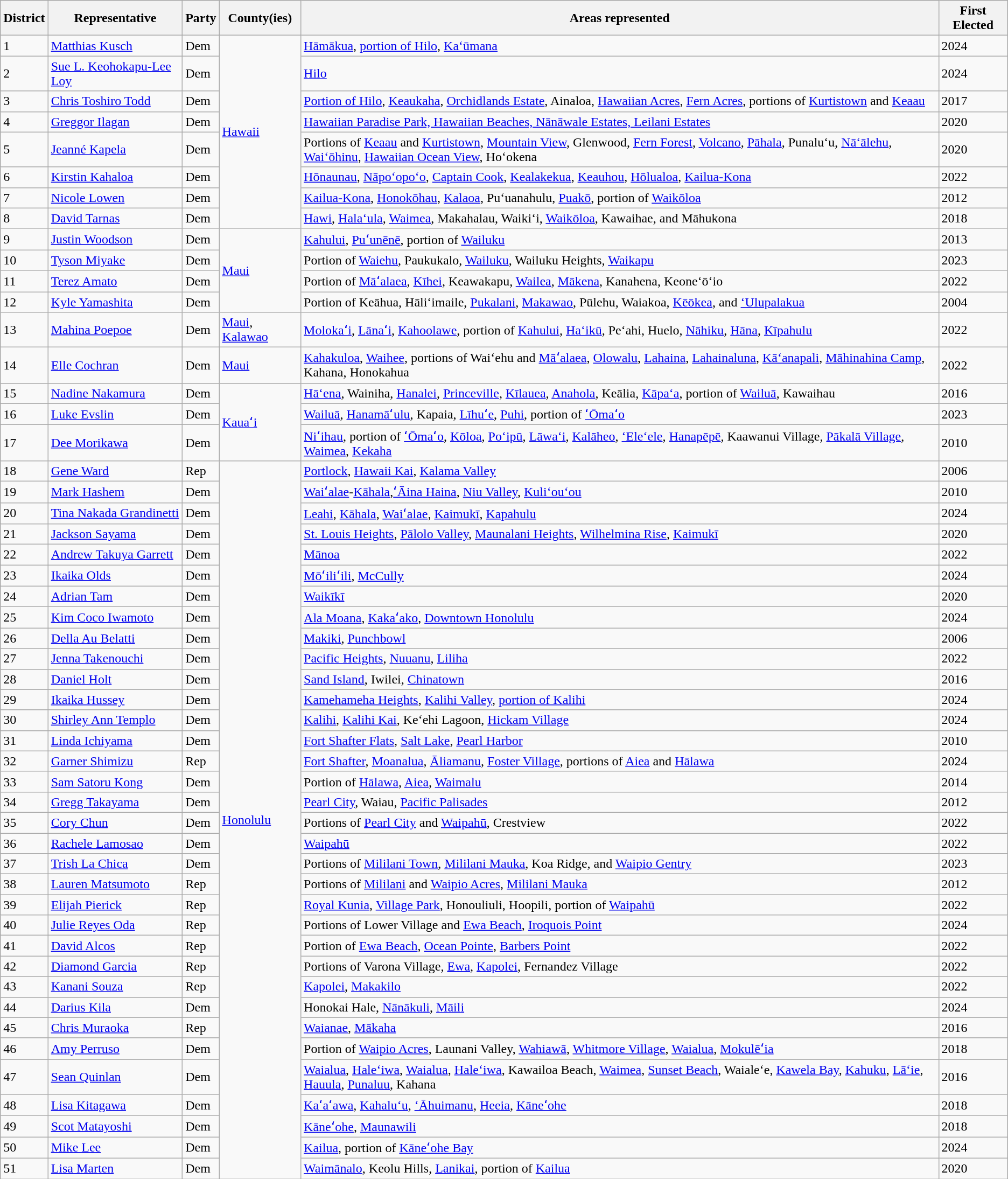<table class= "sortable wikitable">
<tr>
<th>District</th>
<th>Representative</th>
<th>Party</th>
<th>County(ies)</th>
<th>Areas represented</th>
<th>First Elected</th>
</tr>
<tr>
<td>1</td>
<td><a href='#'>Matthias Kusch</a></td>
<td>Dem</td>
<td rowspan=8><a href='#'>Hawaii</a></td>
<td><a href='#'>Hāmākua</a>, <a href='#'>portion of Hilo</a>, <a href='#'>Ka‘ūmana</a></td>
<td>2024</td>
</tr>
<tr>
<td>2</td>
<td><a href='#'>Sue L. Keohokapu-Lee Loy</a></td>
<td>Dem</td>
<td><a href='#'>Hilo</a></td>
<td>2024</td>
</tr>
<tr>
<td>3</td>
<td><a href='#'>Chris Toshiro Todd</a></td>
<td>Dem</td>
<td><a href='#'>Portion of Hilo</a>, <a href='#'>Keaukaha</a>, <a href='#'>Orchidlands Estate</a>, Ainaloa, <a href='#'>Hawaiian Acres</a>, <a href='#'>Fern Acres</a>, portions of <a href='#'>Kurtistown</a> and <a href='#'>Keaau</a></td>
<td>2017</td>
</tr>
<tr>
<td>4</td>
<td><a href='#'>Greggor Ilagan</a></td>
<td>Dem</td>
<td><a href='#'>Hawaiian Paradise Park, Hawaiian Beaches, Nānāwale Estates, Leilani Estates</a></td>
<td>2020</td>
</tr>
<tr>
<td>5</td>
<td><a href='#'>Jeanné Kapela</a></td>
<td>Dem</td>
<td>Portions of <a href='#'>Keaau</a> and <a href='#'>Kurtistown</a>, <a href='#'>Mountain View</a>, Glenwood, <a href='#'>Fern Forest</a>, <a href='#'>Volcano</a>, <a href='#'>Pāhala</a>, Punalu‘u, <a href='#'>Nā‘ālehu</a>, <a href='#'>Wai‘ōhinu</a>, <a href='#'>Hawaiian Ocean View</a>, Ho‘okena</td>
<td>2020</td>
</tr>
<tr>
<td>6</td>
<td><a href='#'>Kirstin Kahaloa</a></td>
<td>Dem</td>
<td><a href='#'>Hōnaunau</a>, <a href='#'>Nāpo‘opo‘o</a>, <a href='#'>Captain Cook</a>, <a href='#'>Kealakekua</a>, <a href='#'>Keauhou</a>, <a href='#'>Hōlualoa</a>, <a href='#'>Kailua-Kona</a></td>
<td>2022</td>
</tr>
<tr>
<td>7</td>
<td><a href='#'>Nicole Lowen</a></td>
<td>Dem</td>
<td><a href='#'>Kailua-Kona</a>, <a href='#'>Honokōhau</a>, <a href='#'>Kalaoa</a>, Pu‘uanahulu, <a href='#'>Puakō</a>, portion of <a href='#'>Waikōloa</a></td>
<td>2012</td>
</tr>
<tr>
<td>8</td>
<td><a href='#'>David Tarnas</a></td>
<td>Dem</td>
<td><a href='#'>Hawi</a>, <a href='#'>Hala‘ula</a>, <a href='#'>Waimea</a>, Makahalau, Waiki‘i, <a href='#'>Waikōloa</a>, Kawaihae, and Māhukona</td>
<td>2018</td>
</tr>
<tr>
<td>9</td>
<td><a href='#'>Justin Woodson</a></td>
<td>Dem</td>
<td rowspan=4><a href='#'>Maui</a></td>
<td><a href='#'>Kahului</a>, <a href='#'>Puʻunēnē</a>, portion of <a href='#'>Wailuku</a></td>
<td>2013</td>
</tr>
<tr>
<td>10</td>
<td><a href='#'>Tyson Miyake</a></td>
<td>Dem</td>
<td>Portion of <a href='#'>Waiehu</a>, Paukukalo, <a href='#'>Wailuku</a>, Wailuku Heights, <a href='#'>Waikapu</a></td>
<td>2023</td>
</tr>
<tr>
<td>11</td>
<td><a href='#'>Terez Amato</a></td>
<td>Dem</td>
<td>Portion of <a href='#'>Māʻalaea</a>, <a href='#'>Kīhei</a>, Keawakapu, <a href='#'>Wailea</a>, <a href='#'>Mākena</a>, Kanahena, Keone‘ō‘io</td>
<td>2022</td>
</tr>
<tr>
<td>12</td>
<td><a href='#'>Kyle Yamashita</a></td>
<td>Dem</td>
<td>Portion of Keāhua, Hāli‘imaile, <a href='#'>Pukalani</a>, <a href='#'>Makawao</a>, Pūlehu, Waiakoa, <a href='#'>Kēōkea</a>, and <a href='#'>‘Ulupalakua</a></td>
<td>2004</td>
</tr>
<tr>
<td>13</td>
<td><a href='#'>Mahina Poepoe</a></td>
<td>Dem</td>
<td><a href='#'>Maui</a>, <a href='#'>Kalawao</a></td>
<td><a href='#'>Molokaʻi</a>, <a href='#'>Lānaʻi</a>, <a href='#'>Kahoolawe</a>, portion of <a href='#'>Kahului</a>, <a href='#'>Ha‘ikū</a>, Pe‘ahi, Huelo, <a href='#'>Nāhiku</a>, <a href='#'>Hāna</a>, <a href='#'>Kīpahulu</a></td>
<td>2022</td>
</tr>
<tr>
<td>14</td>
<td><a href='#'>Elle Cochran</a></td>
<td>Dem</td>
<td><a href='#'>Maui</a></td>
<td><a href='#'>Kahakuloa</a>, <a href='#'>Waihee</a>, portions of Wai‘ehu and <a href='#'>Māʻalaea</a>, <a href='#'>Olowalu</a>, <a href='#'>Lahaina</a>, <a href='#'>Lahainaluna</a>, <a href='#'>Kā‘anapali</a>, <a href='#'>Māhinahina Camp</a>, Kahana, Honokahua</td>
<td>2022</td>
</tr>
<tr>
<td>15</td>
<td><a href='#'>Nadine Nakamura</a></td>
<td>Dem</td>
<td rowspan=3><a href='#'>Kauaʻi</a></td>
<td><a href='#'>Hā‘ena</a>, Wainiha, <a href='#'>Hanalei</a>, <a href='#'>Princeville</a>, <a href='#'>Kīlauea</a>, <a href='#'>Anahola</a>, Keālia, <a href='#'>Kāpa‘a</a>, portion of <a href='#'>Wailuā</a>, Kawaihau</td>
<td>2016</td>
</tr>
<tr>
<td>16</td>
<td><a href='#'>Luke Evslin</a></td>
<td>Dem</td>
<td><a href='#'>Wailuā</a>, <a href='#'>Hanamāʻulu</a>, Kapaia, <a href='#'>Līhuʻe</a>, <a href='#'>Puhi</a>, portion of <a href='#'>ʻŌmaʻo</a></td>
<td>2023</td>
</tr>
<tr>
<td>17</td>
<td><a href='#'>Dee Morikawa</a></td>
<td>Dem</td>
<td><a href='#'>Niʻihau</a>, portion of <a href='#'>ʻŌmaʻo</a>, <a href='#'>Kōloa</a>, <a href='#'>Po‘ipū</a>, <a href='#'>Lāwa‘i</a>, <a href='#'>Kalāheo</a>, <a href='#'>‘Ele‘ele</a>, <a href='#'>Hanapēpē</a>, Kaawanui Village, <a href='#'>Pākalā Village</a>, <a href='#'>Waimea</a>, <a href='#'>Kekaha</a></td>
<td>2010</td>
</tr>
<tr>
<td>18</td>
<td><a href='#'>Gene Ward</a></td>
<td>Rep</td>
<td rowspan=34><a href='#'>Honolulu</a></td>
<td><a href='#'>Portlock</a>, <a href='#'>Hawaii Kai</a>, <a href='#'>Kalama Valley</a></td>
<td>2006</td>
</tr>
<tr>
<td>19</td>
<td><a href='#'>Mark Hashem</a></td>
<td>Dem</td>
<td><a href='#'>Waiʻalae</a>-<a href='#'>Kāhala</a>,<a href='#'>ʻĀina Haina</a>, <a href='#'>Niu Valley</a>, <a href='#'>Kuli‘ou‘ou</a></td>
<td>2010</td>
</tr>
<tr>
<td>20</td>
<td><a href='#'>Tina Nakada Grandinetti</a></td>
<td>Dem</td>
<td><a href='#'>Leahi</a>, <a href='#'>Kāhala</a>, <a href='#'>Waiʻalae</a>, <a href='#'>Kaimukī</a>, <a href='#'>Kapahulu</a></td>
<td>2024</td>
</tr>
<tr>
<td>21</td>
<td><a href='#'>Jackson Sayama</a></td>
<td>Dem</td>
<td><a href='#'>St. Louis Heights</a>, <a href='#'>Pālolo Valley</a>, <a href='#'>Maunalani Heights</a>, <a href='#'>Wilhelmina Rise</a>, <a href='#'>Kaimukī</a></td>
<td>2020</td>
</tr>
<tr>
<td>22</td>
<td><a href='#'>Andrew Takuya Garrett</a></td>
<td>Dem</td>
<td><a href='#'>Mānoa</a></td>
<td>2022</td>
</tr>
<tr>
<td>23</td>
<td><a href='#'>Ikaika Olds</a></td>
<td>Dem</td>
<td><a href='#'>Mōʻiliʻili</a>, <a href='#'>McCully</a></td>
<td>2024</td>
</tr>
<tr>
<td>24</td>
<td><a href='#'>Adrian Tam</a></td>
<td>Dem</td>
<td><a href='#'>Waikīkī</a></td>
<td>2020</td>
</tr>
<tr>
<td>25</td>
<td><a href='#'>Kim Coco Iwamoto</a></td>
<td>Dem</td>
<td><a href='#'>Ala Moana</a>, <a href='#'>Kakaʻako</a>, <a href='#'>Downtown Honolulu</a></td>
<td>2024</td>
</tr>
<tr>
<td>26</td>
<td><a href='#'>Della Au Belatti</a></td>
<td>Dem</td>
<td><a href='#'>Makiki</a>, <a href='#'>Punchbowl</a></td>
<td>2006</td>
</tr>
<tr>
<td>27</td>
<td><a href='#'>Jenna Takenouchi</a></td>
<td>Dem</td>
<td><a href='#'>Pacific Heights</a>, <a href='#'>Nuuanu</a>, <a href='#'>Liliha</a></td>
<td>2022</td>
</tr>
<tr>
<td>28</td>
<td><a href='#'>Daniel Holt</a></td>
<td>Dem</td>
<td><a href='#'>Sand Island</a>, Iwilei, <a href='#'>Chinatown</a></td>
<td>2016</td>
</tr>
<tr>
<td>29</td>
<td><a href='#'>Ikaika Hussey</a></td>
<td>Dem</td>
<td><a href='#'>Kamehameha Heights</a>, <a href='#'>Kalihi Valley</a>, <a href='#'>portion of Kalihi</a></td>
<td>2024</td>
</tr>
<tr>
<td>30</td>
<td><a href='#'>Shirley Ann Templo</a></td>
<td>Dem</td>
<td><a href='#'>Kalihi</a>, <a href='#'>Kalihi Kai</a>, Ke‘ehi Lagoon, <a href='#'>Hickam Village</a></td>
<td>2024</td>
</tr>
<tr>
<td>31</td>
<td><a href='#'>Linda Ichiyama</a></td>
<td>Dem</td>
<td><a href='#'>Fort Shafter Flats</a>, <a href='#'>Salt Lake</a>, <a href='#'>Pearl Harbor</a></td>
<td>2010</td>
</tr>
<tr>
<td>32</td>
<td><a href='#'>Garner Shimizu</a></td>
<td>Rep</td>
<td><a href='#'>Fort Shafter</a>, <a href='#'>Moanalua</a>, <a href='#'>Āliamanu</a>, <a href='#'>Foster Village</a>, portions of <a href='#'>Aiea</a> and <a href='#'>Hālawa</a></td>
<td>2024</td>
</tr>
<tr>
<td>33</td>
<td><a href='#'>Sam Satoru Kong</a></td>
<td>Dem</td>
<td>Portion of <a href='#'>Hālawa</a>, <a href='#'>Aiea</a>, <a href='#'>Waimalu</a></td>
<td>2014</td>
</tr>
<tr>
<td>34</td>
<td><a href='#'>Gregg Takayama</a></td>
<td>Dem</td>
<td><a href='#'>Pearl City</a>, Waiau, <a href='#'>Pacific Palisades</a></td>
<td>2012</td>
</tr>
<tr>
<td>35</td>
<td><a href='#'>Cory Chun</a></td>
<td>Dem</td>
<td>Portions of <a href='#'>Pearl City</a> and <a href='#'>Waipahū</a>, Crestview</td>
<td>2022</td>
</tr>
<tr>
<td>36</td>
<td><a href='#'>Rachele Lamosao</a></td>
<td>Dem</td>
<td><a href='#'>Waipahū</a></td>
<td>2022</td>
</tr>
<tr>
<td>37</td>
<td><a href='#'>Trish La Chica</a></td>
<td>Dem</td>
<td>Portions of <a href='#'>Mililani Town</a>, <a href='#'>Mililani Mauka</a>, Koa Ridge, and <a href='#'>Waipio Gentry</a></td>
<td>2023</td>
</tr>
<tr>
<td>38</td>
<td><a href='#'>Lauren Matsumoto</a></td>
<td>Rep</td>
<td>Portions of <a href='#'>Mililani</a> and <a href='#'>Waipio Acres</a>, <a href='#'>Mililani Mauka</a></td>
<td>2012</td>
</tr>
<tr>
<td>39</td>
<td><a href='#'>Elijah Pierick</a></td>
<td>Rep</td>
<td><a href='#'>Royal Kunia</a>, <a href='#'>Village Park</a>, Honouliuli, Hoopili, portion of <a href='#'>Waipahū</a></td>
<td>2022</td>
</tr>
<tr>
<td>40</td>
<td><a href='#'>Julie Reyes Oda</a></td>
<td>Rep</td>
<td>Portions of Lower Village and <a href='#'>Ewa Beach</a>, <a href='#'>Iroquois Point</a></td>
<td>2024</td>
</tr>
<tr>
<td>41</td>
<td><a href='#'>David Alcos</a></td>
<td>Rep</td>
<td>Portion of <a href='#'>Ewa Beach</a>, <a href='#'>Ocean Pointe</a>, <a href='#'>Barbers Point</a></td>
<td>2022</td>
</tr>
<tr>
<td>42</td>
<td><a href='#'>Diamond Garcia</a></td>
<td>Rep</td>
<td>Portions of Varona Village, <a href='#'>Ewa</a>, <a href='#'>Kapolei</a>, Fernandez Village</td>
<td>2022</td>
</tr>
<tr>
<td>43</td>
<td><a href='#'>Kanani Souza</a></td>
<td>Rep</td>
<td><a href='#'>Kapolei</a>, <a href='#'>Makakilo</a></td>
<td>2022</td>
</tr>
<tr>
<td>44</td>
<td><a href='#'>Darius Kila</a></td>
<td>Dem</td>
<td>Honokai Hale, <a href='#'>Nānākuli</a>, <a href='#'>Māili</a></td>
<td>2024</td>
</tr>
<tr>
<td>45</td>
<td><a href='#'>Chris Muraoka</a></td>
<td>Rep</td>
<td><a href='#'>Waianae</a>, <a href='#'>Mākaha</a></td>
<td>2016</td>
</tr>
<tr>
<td>46</td>
<td><a href='#'>Amy Perruso</a></td>
<td>Dem</td>
<td>Portion of <a href='#'>Waipio Acres</a>, Launani Valley, <a href='#'>Wahiawā</a>, <a href='#'>Whitmore Village</a>, <a href='#'>Waialua</a>, <a href='#'>Mokulēʻia</a></td>
<td>2018</td>
</tr>
<tr>
<td>47</td>
<td><a href='#'>Sean Quinlan</a></td>
<td>Dem</td>
<td><a href='#'>Waialua</a>, <a href='#'>Hale‘iwa</a>, <a href='#'>Waialua</a>, <a href='#'>Hale‘iwa</a>, Kawailoa Beach, <a href='#'>Waimea</a>, <a href='#'>Sunset Beach</a>, Waiale‘e, <a href='#'>Kawela Bay</a>, <a href='#'>Kahuku</a>, <a href='#'>Lā‘ie</a>, <a href='#'>Hauula</a>, <a href='#'>Punaluu</a>, Kahana</td>
<td>2016</td>
</tr>
<tr>
<td>48</td>
<td><a href='#'>Lisa Kitagawa</a></td>
<td>Dem</td>
<td><a href='#'>Kaʻaʻawa</a>, <a href='#'>Kahalu‘u</a>, <a href='#'>‘Āhuimanu</a>, <a href='#'>Heeia</a>, <a href='#'>Kāneʻohe</a></td>
<td>2018</td>
</tr>
<tr>
<td>49</td>
<td><a href='#'>Scot Matayoshi</a></td>
<td>Dem</td>
<td><a href='#'>Kāneʻohe</a>, <a href='#'>Maunawili</a></td>
<td>2018</td>
</tr>
<tr>
<td>50</td>
<td><a href='#'>Mike Lee</a></td>
<td>Dem</td>
<td><a href='#'>Kailua</a>, portion of <a href='#'>Kāneʻohe Bay</a></td>
<td>2024</td>
</tr>
<tr>
<td>51</td>
<td><a href='#'>Lisa Marten</a></td>
<td>Dem</td>
<td><a href='#'>Waimānalo</a>, Keolu Hills, <a href='#'>Lanikai</a>, portion of <a href='#'>Kailua</a></td>
<td>2020</td>
</tr>
</table>
